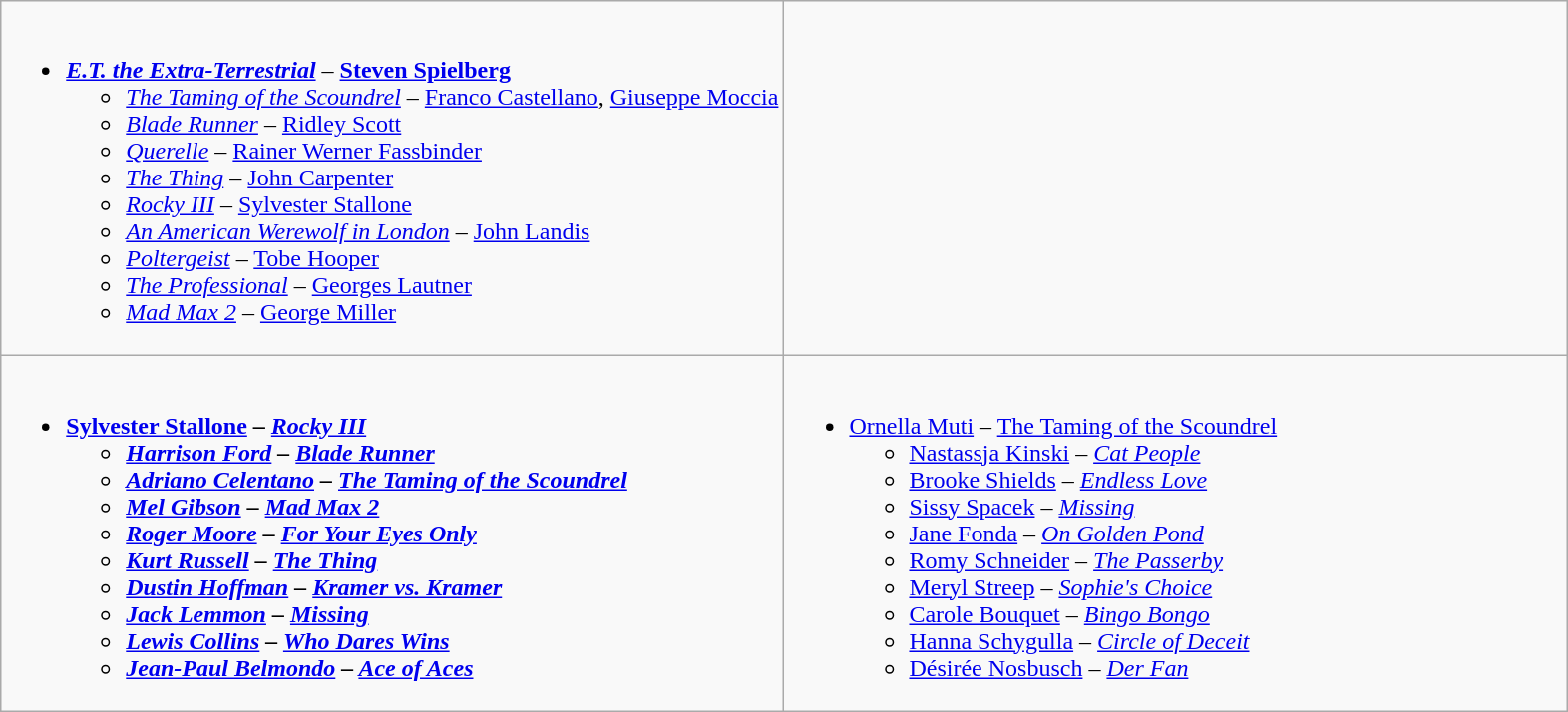<table class=wikitable>
<tr>
<td valign="top" width="50%"><br><ul><li><strong><em><a href='#'>E.T. the Extra-Terrestrial</a></em></strong> – <strong><a href='#'>Steven Spielberg</a></strong><ul><li><em><a href='#'>The Taming of the Scoundrel</a></em> – <a href='#'>Franco Castellano</a>, <a href='#'>Giuseppe Moccia</a></li><li><em><a href='#'>Blade Runner</a></em> – <a href='#'>Ridley Scott</a></li><li><em><a href='#'>Querelle</a></em> – <a href='#'>Rainer Werner Fassbinder</a></li><li><em><a href='#'>The Thing</a></em> – <a href='#'>John Carpenter</a></li><li><em><a href='#'>Rocky III</a></em> – <a href='#'>Sylvester Stallone</a></li><li><em><a href='#'>An American Werewolf in London</a></em> – <a href='#'>John Landis</a></li><li><em><a href='#'>Poltergeist</a></em> – <a href='#'>Tobe Hooper</a></li><li><em><a href='#'>The Professional</a></em> – <a href='#'>Georges Lautner</a></li><li><em><a href='#'>Mad Max 2</a></em> – <a href='#'>George Miller</a></li></ul></li></ul></td>
<td valign="top" width="50%"></td>
</tr>
<tr>
<td valign="top" width="50%"><br><ul><li><strong><a href='#'>Sylvester Stallone</a> – <em><a href='#'>Rocky III</a><strong><em><ul><li><a href='#'>Harrison Ford</a> – </em><a href='#'>Blade Runner</a><em></li><li><a href='#'>Adriano Celentano</a> – </em><a href='#'>The Taming of the Scoundrel</a><em></li><li><a href='#'>Mel Gibson</a> – </em><a href='#'>Mad Max 2</a><em></li><li><a href='#'>Roger Moore</a> – </em><a href='#'>For Your Eyes Only</a><em></li><li><a href='#'>Kurt Russell</a> – </em><a href='#'>The Thing</a><em></li><li><a href='#'>Dustin Hoffman</a> – </em><a href='#'>Kramer vs. Kramer</a><em></li><li><a href='#'>Jack Lemmon</a> – </em><a href='#'>Missing</a><em></li><li><a href='#'>Lewis Collins</a> – </em><a href='#'>Who Dares Wins</a><em></li><li><a href='#'>Jean-Paul Belmondo</a> – </em><a href='#'>Ace of Aces</a><em></li></ul></li></ul></td>
<td valign="top" width="50%"><br><ul><li></strong><a href='#'>Ornella Muti</a> – </em><a href='#'>The Taming of the Scoundrel</a></em></strong><ul><li><a href='#'>Nastassja Kinski</a> – <em><a href='#'>Cat People</a></em></li><li><a href='#'>Brooke Shields</a> – <em><a href='#'>Endless Love</a></em></li><li><a href='#'>Sissy Spacek</a> – <em><a href='#'>Missing</a></em></li><li><a href='#'>Jane Fonda</a> – <em><a href='#'>On Golden Pond</a></em></li><li><a href='#'>Romy Schneider</a> – <em><a href='#'>The Passerby</a></em></li><li><a href='#'>Meryl Streep</a> – <em><a href='#'>Sophie's Choice</a></em></li><li><a href='#'>Carole Bouquet</a> – <em><a href='#'>Bingo Bongo</a></em></li><li><a href='#'>Hanna Schygulla</a> – <em><a href='#'>Circle of Deceit</a></em></li><li><a href='#'>Désirée Nosbusch</a> – <em><a href='#'>Der Fan</a></em></li></ul></li></ul></td>
</tr>
</table>
